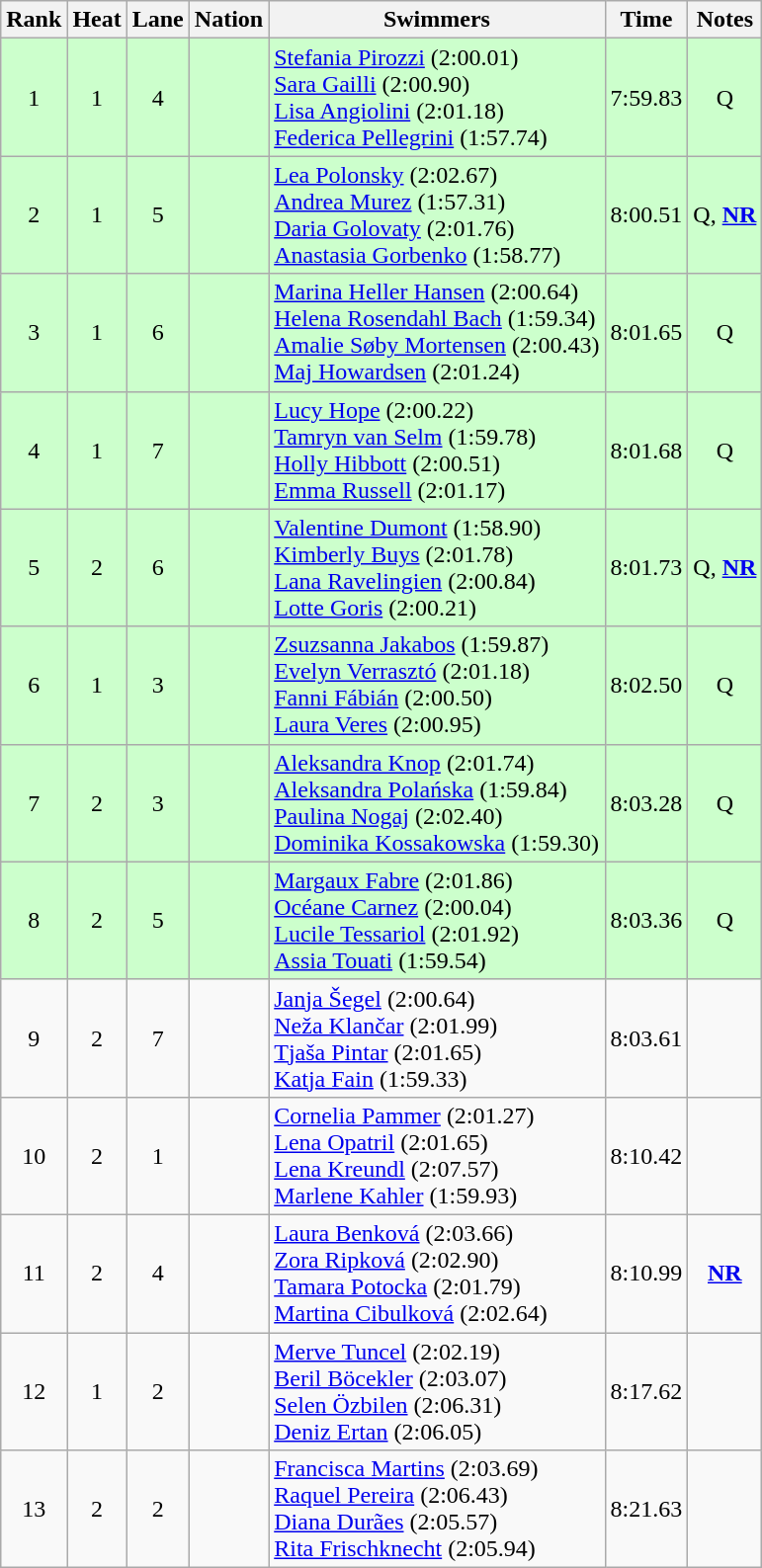<table class="wikitable sortable" style="text-align:center">
<tr>
<th>Rank</th>
<th>Heat</th>
<th>Lane</th>
<th>Nation</th>
<th>Swimmers</th>
<th>Time</th>
<th>Notes</th>
</tr>
<tr bgcolor=ccffcc>
<td>1</td>
<td>1</td>
<td>4</td>
<td align=left></td>
<td align=left><a href='#'>Stefania Pirozzi</a> (2:00.01)<br><a href='#'>Sara Gailli</a> (2:00.90)<br><a href='#'>Lisa Angiolini</a> (2:01.18)<br><a href='#'>Federica Pellegrini</a> (1:57.74)</td>
<td>7:59.83</td>
<td>Q</td>
</tr>
<tr bgcolor=ccffcc>
<td>2</td>
<td>1</td>
<td>5</td>
<td align=left></td>
<td align=left><a href='#'>Lea Polonsky</a> (2:02.67)<br><a href='#'>Andrea Murez</a> (1:57.31)<br><a href='#'>Daria Golovaty</a> (2:01.76)<br><a href='#'>Anastasia Gorbenko</a> (1:58.77)</td>
<td>8:00.51</td>
<td>Q, <strong><a href='#'>NR</a></strong></td>
</tr>
<tr bgcolor=ccffcc>
<td>3</td>
<td>1</td>
<td>6</td>
<td align=left></td>
<td align=left><a href='#'>Marina Heller Hansen</a> (2:00.64)<br><a href='#'>Helena Rosendahl Bach</a> (1:59.34)<br><a href='#'>Amalie Søby Mortensen</a> (2:00.43)<br><a href='#'>Maj Howardsen</a> (2:01.24)</td>
<td>8:01.65</td>
<td>Q</td>
</tr>
<tr bgcolor=ccffcc>
<td>4</td>
<td>1</td>
<td>7</td>
<td align=left></td>
<td align=left><a href='#'>Lucy Hope</a> (2:00.22)<br><a href='#'>Tamryn van Selm</a> (1:59.78)<br><a href='#'>Holly Hibbott</a> (2:00.51)<br><a href='#'>Emma Russell</a> (2:01.17)</td>
<td>8:01.68</td>
<td>Q</td>
</tr>
<tr bgcolor=ccffcc>
<td>5</td>
<td>2</td>
<td>6</td>
<td align=left></td>
<td align=left><a href='#'>Valentine Dumont</a> (1:58.90)<br><a href='#'>Kimberly Buys</a> (2:01.78)<br><a href='#'>Lana Ravelingien</a> (2:00.84)<br><a href='#'>Lotte Goris</a> (2:00.21)</td>
<td>8:01.73</td>
<td>Q, <strong><a href='#'>NR</a></strong></td>
</tr>
<tr bgcolor=ccffcc>
<td>6</td>
<td>1</td>
<td>3</td>
<td align=left></td>
<td align=left><a href='#'>Zsuzsanna Jakabos</a> (1:59.87)<br><a href='#'>Evelyn Verrasztó</a> (2:01.18)<br><a href='#'>Fanni Fábián</a> (2:00.50)<br><a href='#'>Laura Veres</a> (2:00.95)</td>
<td>8:02.50</td>
<td>Q</td>
</tr>
<tr bgcolor=ccffcc>
<td>7</td>
<td>2</td>
<td>3</td>
<td align=left></td>
<td align=left><a href='#'>Aleksandra Knop</a> (2:01.74)<br><a href='#'>Aleksandra Polańska</a> (1:59.84)<br><a href='#'>Paulina Nogaj</a> (2:02.40)<br><a href='#'>Dominika Kossakowska</a> (1:59.30)</td>
<td>8:03.28</td>
<td>Q</td>
</tr>
<tr bgcolor=ccffcc>
<td>8</td>
<td>2</td>
<td>5</td>
<td align=left></td>
<td align=left><a href='#'>Margaux Fabre</a> (2:01.86)<br><a href='#'>Océane Carnez</a> (2:00.04)<br><a href='#'>Lucile Tessariol</a> (2:01.92)<br><a href='#'>Assia Touati</a> (1:59.54)</td>
<td>8:03.36</td>
<td>Q</td>
</tr>
<tr>
<td>9</td>
<td>2</td>
<td>7</td>
<td align=left></td>
<td align=left><a href='#'>Janja Šegel</a> (2:00.64)<br><a href='#'>Neža Klančar</a> (2:01.99)<br><a href='#'>Tjaša Pintar</a> (2:01.65)<br><a href='#'>Katja Fain</a> (1:59.33)</td>
<td>8:03.61</td>
<td></td>
</tr>
<tr>
<td>10</td>
<td>2</td>
<td>1</td>
<td align=left></td>
<td align=left><a href='#'>Cornelia Pammer</a> (2:01.27)<br><a href='#'>Lena Opatril</a> (2:01.65)<br><a href='#'>Lena Kreundl</a> (2:07.57)<br><a href='#'>Marlene Kahler</a> (1:59.93)</td>
<td>8:10.42</td>
<td></td>
</tr>
<tr>
<td>11</td>
<td>2</td>
<td>4</td>
<td align=left></td>
<td align=left><a href='#'>Laura Benková</a> (2:03.66)<br><a href='#'>Zora Ripková</a> (2:02.90)<br><a href='#'>Tamara Potocka</a> (2:01.79)<br><a href='#'>Martina Cibulková</a> (2:02.64)</td>
<td>8:10.99</td>
<td><strong><a href='#'>NR</a></strong></td>
</tr>
<tr>
<td>12</td>
<td>1</td>
<td>2</td>
<td align=left></td>
<td align=left><a href='#'>Merve Tuncel</a> (2:02.19)<br><a href='#'>Beril Böcekler</a> (2:03.07)<br><a href='#'>Selen Özbilen</a> (2:06.31)<br><a href='#'>Deniz Ertan</a> (2:06.05)</td>
<td>8:17.62</td>
<td></td>
</tr>
<tr>
<td>13</td>
<td>2</td>
<td>2</td>
<td align=left></td>
<td align=left><a href='#'>Francisca Martins</a> (2:03.69)<br><a href='#'>Raquel Pereira</a> (2:06.43)<br><a href='#'>Diana Durães</a> (2:05.57)<br><a href='#'>Rita Frischknecht</a> (2:05.94)</td>
<td>8:21.63</td>
<td></td>
</tr>
</table>
